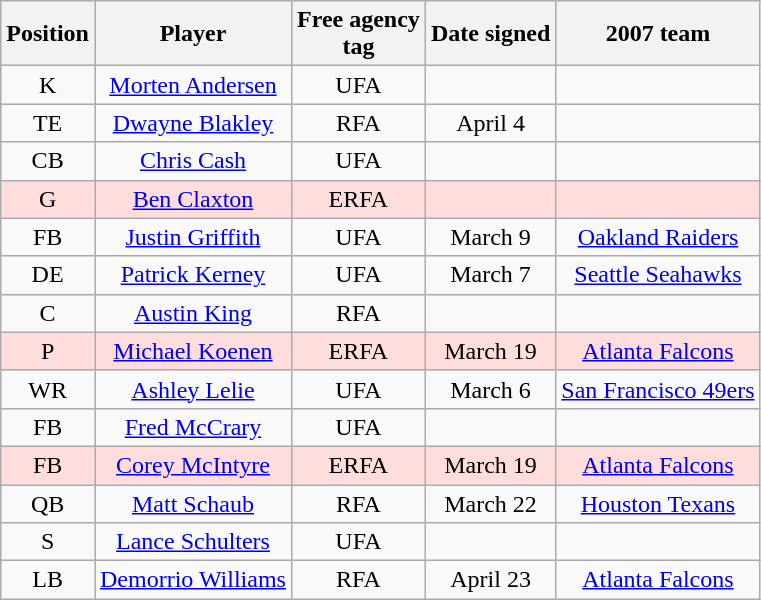<table class="wikitable" style="text-align:center">
<tr>
<th>Position</th>
<th>Player</th>
<th>Free agency<br>tag</th>
<th>Date signed</th>
<th>2007 team</th>
</tr>
<tr>
<td>K</td>
<td><a href='#'>Morten Andersen</a></td>
<td>UFA</td>
<td></td>
<td></td>
</tr>
<tr>
<td>TE</td>
<td><a href='#'>Dwayne Blakley</a></td>
<td>RFA</td>
<td>April 4</td>
<td></td>
</tr>
<tr>
<td>CB</td>
<td><a href='#'>Chris Cash</a></td>
<td>UFA</td>
<td></td>
<td></td>
</tr>
<tr style="background: #ffdddd">
<td>G</td>
<td><a href='#'>Ben Claxton</a></td>
<td>ERFA</td>
<td></td>
<td></td>
</tr>
<tr>
<td>FB</td>
<td><a href='#'>Justin Griffith</a></td>
<td>UFA</td>
<td>March 9</td>
<td><a href='#'>Oakland Raiders</a></td>
</tr>
<tr>
<td>DE</td>
<td><a href='#'>Patrick Kerney</a></td>
<td>UFA</td>
<td>March 7</td>
<td><a href='#'>Seattle Seahawks</a></td>
</tr>
<tr>
<td>C</td>
<td><a href='#'>Austin King</a></td>
<td>RFA</td>
<td></td>
<td></td>
</tr>
<tr style="background: #ffdddd">
<td>P</td>
<td><a href='#'>Michael Koenen</a></td>
<td>ERFA</td>
<td>March 19</td>
<td><a href='#'>Atlanta Falcons</a></td>
</tr>
<tr>
<td>WR</td>
<td><a href='#'>Ashley Lelie</a></td>
<td>UFA</td>
<td>March 6</td>
<td><a href='#'>San Francisco 49ers</a></td>
</tr>
<tr>
<td>FB</td>
<td><a href='#'>Fred McCrary</a></td>
<td>UFA</td>
<td></td>
<td></td>
</tr>
<tr style="background: #ffdddd">
<td>FB</td>
<td><a href='#'>Corey McIntyre</a></td>
<td>ERFA</td>
<td>March 19</td>
<td><a href='#'>Atlanta Falcons</a></td>
</tr>
<tr>
<td>QB</td>
<td><a href='#'>Matt Schaub</a></td>
<td>RFA</td>
<td>March 22</td>
<td><a href='#'>Houston Texans</a></td>
</tr>
<tr>
<td>S</td>
<td><a href='#'>Lance Schulters</a></td>
<td>UFA</td>
<td></td>
<td></td>
</tr>
<tr>
<td>LB</td>
<td><a href='#'>Demorrio Williams</a></td>
<td>RFA</td>
<td>April 23</td>
<td><a href='#'>Atlanta Falcons</a></td>
</tr>
</table>
